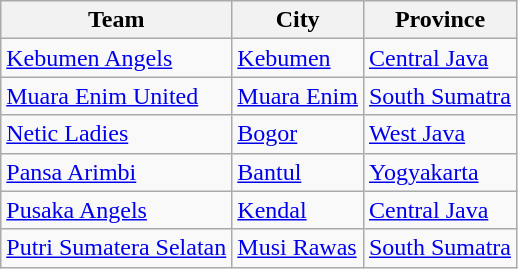<table class="wikitable sortable" style="text-align:left;">
<tr>
<th>Team</th>
<th>City</th>
<th>Province</th>
</tr>
<tr>
<td><a href='#'>Kebumen Angels</a></td>
<td><a href='#'>Kebumen</a></td>
<td><a href='#'>Central Java</a></td>
</tr>
<tr>
<td><a href='#'>Muara Enim United</a></td>
<td><a href='#'>Muara Enim</a></td>
<td><a href='#'>South Sumatra</a></td>
</tr>
<tr>
<td><a href='#'>Netic Ladies</a></td>
<td><a href='#'>Bogor</a></td>
<td><a href='#'>West Java</a></td>
</tr>
<tr>
<td><a href='#'>Pansa Arimbi</a></td>
<td><a href='#'>Bantul</a></td>
<td><a href='#'>Yogyakarta</a></td>
</tr>
<tr>
<td><a href='#'>Pusaka Angels</a></td>
<td><a href='#'>Kendal</a></td>
<td><a href='#'>Central Java</a></td>
</tr>
<tr>
<td><a href='#'>Putri Sumatera Selatan</a></td>
<td><a href='#'>Musi Rawas</a></td>
<td><a href='#'>South Sumatra</a></td>
</tr>
</table>
